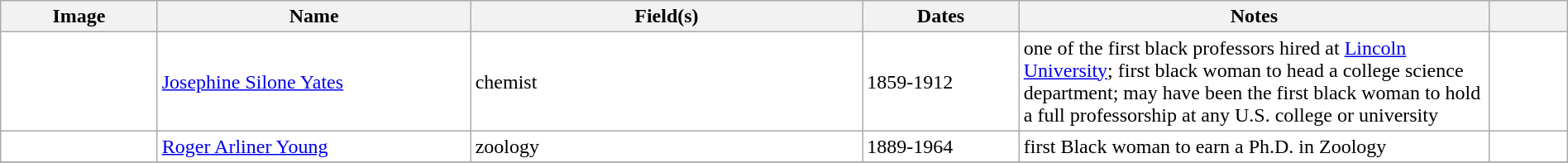<table class="wikitable sortable plainrowheaders" style="width:100%; background:#fff;">
<tr class="unsortable">
<th scope="col" class="unsortable">Image</th>
<th scope="col" style="width:20%;">Name</th>
<th scope="col" style="width:25%;">Field(s)</th>
<th scope="col" style="width:10%;">Dates</th>
<th scope="col" class="unsortable" style="width: 30%">Notes</th>
<th scope="col" class="unsortable" style="width: 5%"></th>
</tr>
<tr>
<td></td>
<td><a href='#'>Josephine Silone Yates</a></td>
<td>chemist</td>
<td>1859-1912</td>
<td>one of the first black professors hired at <a href='#'>Lincoln University</a>; first black woman to head a college science department; may have been the first black woman to hold a full professorship at any U.S. college or university</td>
<td></td>
</tr>
<tr>
<td></td>
<td><a href='#'>Roger Arliner Young</a></td>
<td>zoology</td>
<td>1889-1964</td>
<td>first Black woman to earn a Ph.D. in Zoology</td>
<td></td>
</tr>
<tr>
</tr>
</table>
